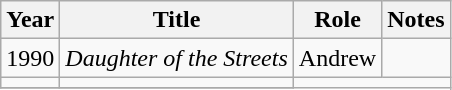<table class="wikitable sortable plainrowheaders">
<tr>
<th scope="col">Year</th>
<th scope="col">Title</th>
<th scope="col">Role</th>
<th scope="col" class="unsortable">Notes</th>
</tr>
<tr>
<td style="text-align:center;">1990</td>
<td><em>Daughter of the Streets</em></td>
<td>Andrew</td>
<td></td>
</tr>
<tr>
<td></td>
<td></td>
</tr>
<tr>
</tr>
</table>
